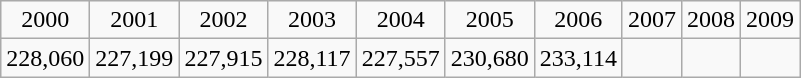<table class="wikitable" style="text-align:center">
<tr>
<td>2000</td>
<td>2001</td>
<td>2002</td>
<td>2003</td>
<td>2004</td>
<td>2005</td>
<td>2006</td>
<td>2007</td>
<td>2008</td>
<td>2009</td>
</tr>
<tr>
<td>228,060</td>
<td>227,199</td>
<td>227,915</td>
<td>228,117</td>
<td>227,557</td>
<td>230,680</td>
<td>233,114</td>
<td></td>
<td></td>
<td></td>
</tr>
</table>
